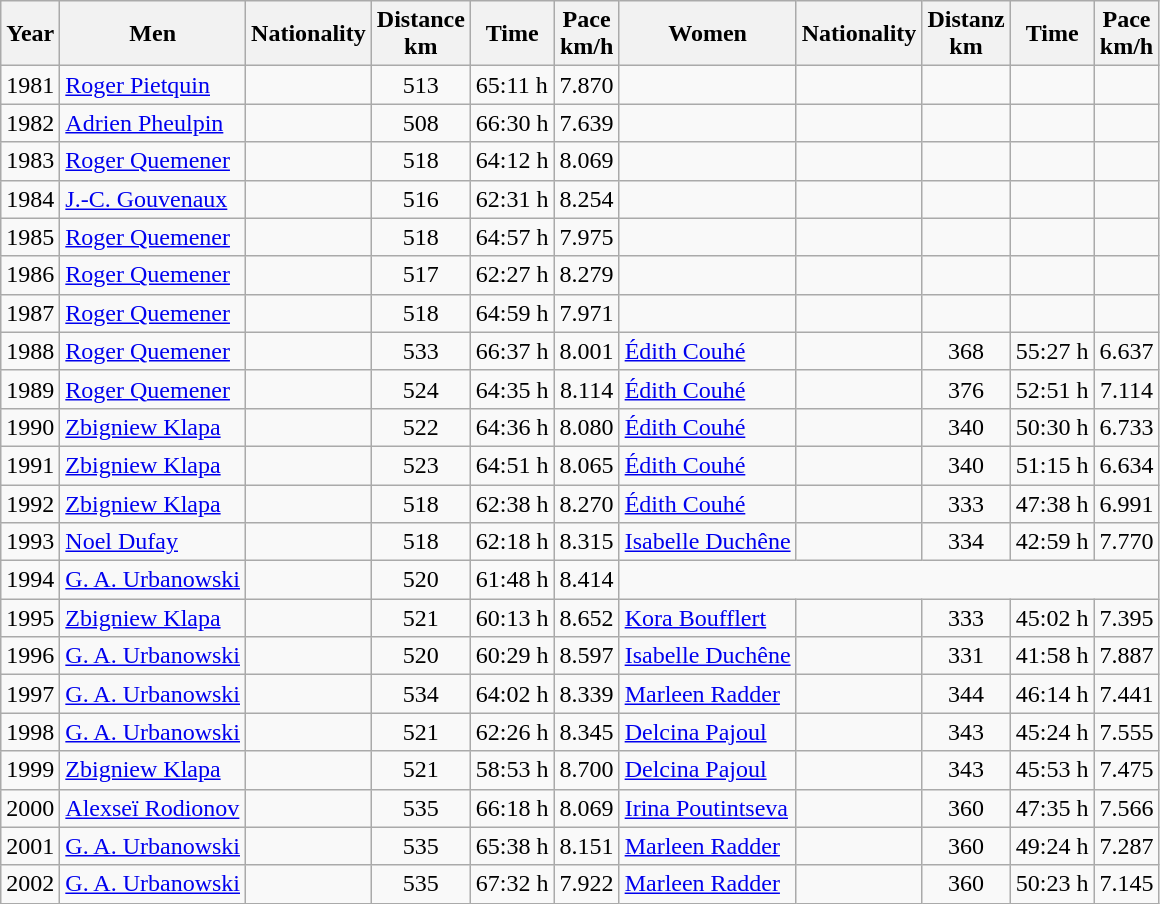<table class="wikitable sortable" BORDER="1" CELLSPACING="0">
<tr ---->
<th>Year</th>
<th>Men</th>
<th>Nationality</th>
<th>Distance<br> km</th>
<th>Time</th>
<th>Pace <br> km/h</th>
<th>Women</th>
<th>Nationality</th>
<th>Distanz <br> km</th>
<th>Time</th>
<th>Pace <br> km/h</th>
</tr>
<tr ---->
<td>1981</td>
<td><a href='#'>Roger Pietquin</a></td>
<td></td>
<td style="text-align: center;">513</td>
<td>65:11 h</td>
<td style="text-align: center;">7.870</td>
<td></td>
<td></td>
<td></td>
<td></td>
<td></td>
</tr>
<tr>
<td>1982</td>
<td><a href='#'>Adrien Pheulpin</a></td>
<td></td>
<td style="text-align: center;">508</td>
<td>66:30 h</td>
<td style="text-align: center;">7.639</td>
<td></td>
<td></td>
<td></td>
<td></td>
<td></td>
</tr>
<tr>
<td>1983</td>
<td><a href='#'>Roger Quemener</a></td>
<td></td>
<td style="text-align: center;">518</td>
<td>64:12 h</td>
<td style="text-align: center;">8.069</td>
<td></td>
<td></td>
<td></td>
<td></td>
<td></td>
</tr>
<tr>
<td>1984</td>
<td><a href='#'>J.-C. Gouvenaux</a></td>
<td></td>
<td style="text-align: center;">516</td>
<td>62:31 h</td>
<td style="text-align: center;">8.254</td>
<td></td>
<td></td>
<td></td>
<td></td>
<td></td>
</tr>
<tr>
<td>1985</td>
<td><a href='#'>Roger Quemener</a></td>
<td></td>
<td style="text-align: center;">518</td>
<td>64:57 h</td>
<td style="text-align: center;">7.975</td>
<td></td>
<td></td>
<td></td>
<td></td>
<td></td>
</tr>
<tr>
<td>1986</td>
<td><a href='#'>Roger Quemener</a></td>
<td></td>
<td style="text-align: center;">517</td>
<td>62:27 h</td>
<td style="text-align: center;">8.279</td>
<td></td>
<td></td>
<td></td>
<td></td>
<td></td>
</tr>
<tr>
<td>1987</td>
<td><a href='#'>Roger Quemener</a></td>
<td></td>
<td style="text-align: center;">518</td>
<td>64:59 h</td>
<td style="text-align: center;">7.971</td>
<td></td>
<td></td>
<td></td>
<td></td>
<td></td>
</tr>
<tr>
<td>1988</td>
<td><a href='#'>Roger Quemener</a></td>
<td></td>
<td style="text-align: center;">533</td>
<td>66:37 h</td>
<td style="text-align: center;">8.001</td>
<td><a href='#'>Édith Couhé</a></td>
<td></td>
<td style="text-align: center;">368</td>
<td>55:27 h</td>
<td style="text-align: center;">6.637</td>
</tr>
<tr>
<td>1989</td>
<td><a href='#'>Roger Quemener</a></td>
<td></td>
<td style="text-align: center;">524</td>
<td>64:35 h</td>
<td style="text-align: center;">8.114</td>
<td><a href='#'>Édith Couhé</a></td>
<td></td>
<td style="text-align: center;">376</td>
<td>52:51 h</td>
<td style="text-align: center;">7.114</td>
</tr>
<tr>
<td>1990</td>
<td><a href='#'>Zbigniew Klapa</a></td>
<td></td>
<td style="text-align: center;">522</td>
<td>64:36 h</td>
<td style="text-align: center;">8.080</td>
<td><a href='#'>Édith Couhé</a></td>
<td></td>
<td style="text-align: center;">340</td>
<td>50:30 h</td>
<td style="text-align: center;">6.733</td>
</tr>
<tr>
<td>1991</td>
<td><a href='#'>Zbigniew Klapa</a></td>
<td></td>
<td style="text-align: center;">523</td>
<td>64:51 h</td>
<td style="text-align: center;">8.065</td>
<td><a href='#'>Édith Couhé</a></td>
<td></td>
<td style="text-align: center;">340</td>
<td>51:15 h</td>
<td style="text-align: center;">6.634</td>
</tr>
<tr>
<td>1992</td>
<td><a href='#'>Zbigniew Klapa</a></td>
<td></td>
<td style="text-align: center;">518</td>
<td>62:38 h</td>
<td style="text-align: center;">8.270</td>
<td><a href='#'>Édith Couhé</a></td>
<td></td>
<td style="text-align: center;">333</td>
<td>47:38 h</td>
<td style="text-align: center;">6.991</td>
</tr>
<tr>
<td>1993</td>
<td><a href='#'>Noel Dufay</a></td>
<td></td>
<td style="text-align: center;">518</td>
<td>62:18 h</td>
<td style="text-align: center;">8.315</td>
<td><a href='#'>Isabelle Duchêne</a></td>
<td></td>
<td style="text-align: center;">334</td>
<td>42:59 h</td>
<td style="text-align: center;">7.770</td>
</tr>
<tr>
<td>1994</td>
<td><a href='#'>G. A. Urbanowski</a></td>
<td></td>
<td style="text-align: center;">520</td>
<td>61:48 h</td>
<td style="text-align: center;">8.414</td>
</tr>
<tr>
<td>1995</td>
<td><a href='#'>Zbigniew Klapa</a></td>
<td></td>
<td style="text-align: center;">521</td>
<td>60:13 h</td>
<td style="text-align: center;">8.652</td>
<td><a href='#'>Kora Boufflert</a></td>
<td></td>
<td style="text-align: center;">333</td>
<td>45:02 h</td>
<td style="text-align: center;">7.395</td>
</tr>
<tr>
<td>1996</td>
<td><a href='#'>G. A. Urbanowski</a></td>
<td></td>
<td style="text-align: center;">520</td>
<td>60:29 h</td>
<td style="text-align: center;">8.597</td>
<td><a href='#'>Isabelle Duchêne</a></td>
<td></td>
<td style="text-align: center;">331</td>
<td>41:58 h</td>
<td style="text-align: center;">7.887</td>
</tr>
<tr>
<td>1997</td>
<td><a href='#'>G. A. Urbanowski</a></td>
<td></td>
<td style="text-align: center;">534</td>
<td>64:02 h</td>
<td style="text-align: center;">8.339</td>
<td><a href='#'>Marleen Radder</a></td>
<td></td>
<td style="text-align: center;">344</td>
<td>46:14 h</td>
<td style="text-align: center;">7.441</td>
</tr>
<tr>
<td>1998</td>
<td><a href='#'>G. A. Urbanowski</a></td>
<td></td>
<td style="text-align: center;">521</td>
<td>62:26 h</td>
<td style="text-align: center;">8.345</td>
<td><a href='#'>Delcina Pajoul</a></td>
<td></td>
<td style="text-align: center;">343</td>
<td>45:24 h</td>
<td style="text-align: center;">7.555</td>
</tr>
<tr>
<td>1999</td>
<td><a href='#'>Zbigniew Klapa</a></td>
<td></td>
<td style="text-align: center;">521</td>
<td>58:53 h</td>
<td style="text-align: center;">8.700</td>
<td><a href='#'>Delcina Pajoul</a></td>
<td></td>
<td style="text-align: center;">343</td>
<td>45:53 h</td>
<td style="text-align: center;">7.475</td>
</tr>
<tr>
<td>2000</td>
<td><a href='#'>Alexseï Rodionov</a></td>
<td></td>
<td style="text-align: center;">535</td>
<td>66:18 h</td>
<td style="text-align: center;">8.069</td>
<td><a href='#'>Irina Poutintseva</a></td>
<td></td>
<td style="text-align: center;">360</td>
<td>47:35 h</td>
<td style="text-align: center;">7.566</td>
</tr>
<tr>
<td>2001</td>
<td><a href='#'>G. A. Urbanowski</a></td>
<td></td>
<td style="text-align: center;">535</td>
<td>65:38 h</td>
<td style="text-align: center;">8.151</td>
<td><a href='#'>Marleen Radder</a></td>
<td></td>
<td style="text-align: center;">360</td>
<td>49:24 h</td>
<td style="text-align: center;">7.287</td>
</tr>
<tr>
<td>2002</td>
<td><a href='#'>G. A. Urbanowski</a></td>
<td></td>
<td style="text-align: center;">535</td>
<td>67:32 h</td>
<td style="text-align: center;">7.922</td>
<td><a href='#'>Marleen Radder</a></td>
<td></td>
<td style="text-align: center;">360</td>
<td>50:23 h</td>
<td style="text-align: center;">7.145</td>
</tr>
</table>
